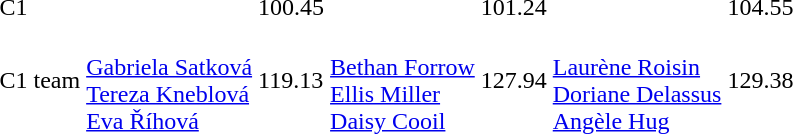<table>
<tr>
<td>C1</td>
<td></td>
<td>100.45</td>
<td></td>
<td>101.24</td>
<td></td>
<td>104.55</td>
</tr>
<tr>
<td>C1 team</td>
<td><br><a href='#'>Gabriela Satková</a><br><a href='#'>Tereza Kneblová</a><br><a href='#'>Eva Říhová</a></td>
<td>119.13</td>
<td><br><a href='#'>Bethan Forrow</a><br><a href='#'>Ellis Miller</a><br><a href='#'>Daisy Cooil</a></td>
<td>127.94</td>
<td><br><a href='#'>Laurène Roisin</a><br><a href='#'>Doriane Delassus</a><br><a href='#'>Angèle Hug</a></td>
<td>129.38</td>
</tr>
</table>
